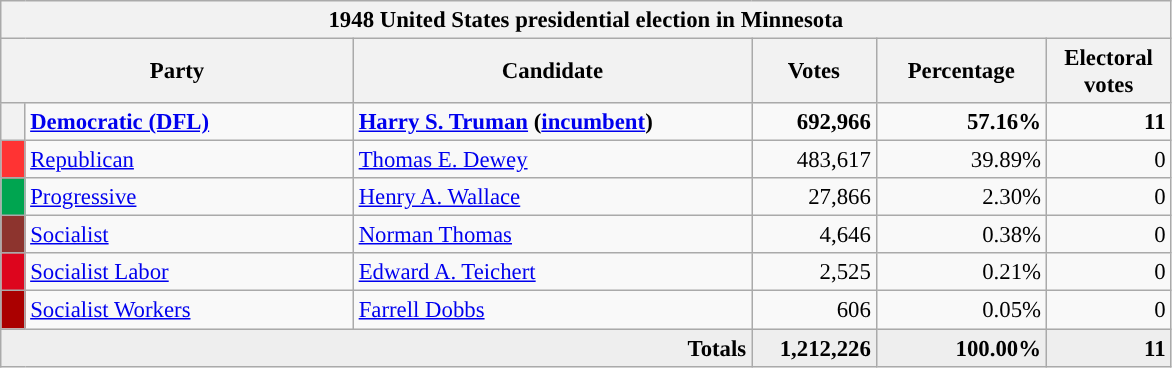<table class="wikitable" style="font-size: 95%;">
<tr>
<th colspan="6">1948 United States presidential election in Minnesota</th>
</tr>
<tr>
<th colspan="2" style="width: 15em">Party</th>
<th style="width: 17em">Candidate</th>
<th style="width: 5em">Votes</th>
<th style="width: 7em">Percentage</th>
<th style="width: 5em">Electoral votes</th>
</tr>
<tr>
<th style="background-color:"></th>
<td style="width: 130px"><strong><a href='#'>Democratic (DFL)</a></strong></td>
<td><strong><a href='#'>Harry S. Truman</a> (<a href='#'>incumbent</a>)</strong></td>
<td align="right"><strong>692,966</strong></td>
<td align="right"><strong>57.16%</strong></td>
<td align="right"><strong>11</strong></td>
</tr>
<tr>
<th style="background-color:#FF3333; width: 3px"></th>
<td style="width: 130px"><a href='#'>Republican</a></td>
<td><a href='#'>Thomas E. Dewey</a></td>
<td align="right">483,617</td>
<td align="right">39.89%</td>
<td align="right">0</td>
</tr>
<tr>
<th style="background-color:#00A550; width: 3px"></th>
<td style="width: 130px"><a href='#'>Progressive</a></td>
<td><a href='#'>Henry A. Wallace</a></td>
<td align="right">27,866</td>
<td align="right">2.30%</td>
<td align="right">0</td>
</tr>
<tr>
<th style="background-color:#8D342E; width: 3px"></th>
<td style="width: 130px"><a href='#'>Socialist</a></td>
<td><a href='#'>Norman Thomas</a></td>
<td align="right">4,646</td>
<td align="right">0.38%</td>
<td align="right">0</td>
</tr>
<tr>
<th style="background-color:#DD051D; width: 3px"></th>
<td style="width: 130px"><a href='#'>Socialist Labor</a></td>
<td><a href='#'>Edward A. Teichert</a></td>
<td align="right">2,525</td>
<td align="right">0.21%</td>
<td align="right">0</td>
</tr>
<tr>
<th style="background-color:#aa0000; width: 3px"></th>
<td style="width: 130px"><a href='#'>Socialist Workers</a></td>
<td><a href='#'>Farrell Dobbs</a></td>
<td align="right">606</td>
<td align="right">0.05%</td>
<td align="right">0</td>
</tr>
<tr bgcolor="#EEEEEE">
<td colspan="3" align="right"><strong>Totals</strong></td>
<td align="right"><strong>1,212,226</strong></td>
<td align="right"><strong>100.00%</strong></td>
<td align="right"><strong>11</strong></td>
</tr>
</table>
